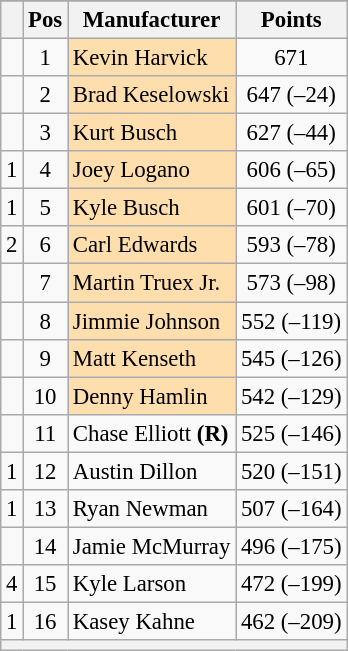<table class="wikitable" style="font-size:95%">
<tr>
</tr>
<tr>
<th></th>
<th>Pos</th>
<th>Manufacturer</th>
<th>Points</th>
</tr>
<tr>
<td align="left"></td>
<td style="text-align:center;">1</td>
<td style="background:#FFDEAD;">Kevin Harvick</td>
<td style="text-align:center;">671</td>
</tr>
<tr>
<td align="left"></td>
<td style="text-align:center;">2</td>
<td style="background:#FFDEAD;">Brad Keselowski</td>
<td style="text-align:center;">647 (–24)</td>
</tr>
<tr>
<td align="left"></td>
<td style="text-align:center;">3</td>
<td style="background:#FFDEAD;">Kurt Busch</td>
<td style="text-align:center;">627 (–44)</td>
</tr>
<tr>
<td align="left"> 1</td>
<td style="text-align:center;">4</td>
<td style="background:#FFDEAD;">Joey Logano</td>
<td style="text-align:center;">606 (–65)</td>
</tr>
<tr>
<td align="left"> 1</td>
<td style="text-align:center;">5</td>
<td style="background:#FFDEAD;">Kyle Busch</td>
<td style="text-align:center;">601 (–70)</td>
</tr>
<tr>
<td align="left"> 2</td>
<td style="text-align:center;">6</td>
<td style="background:#FFDEAD;">Carl Edwards</td>
<td style="text-align:center;">593 (–78)</td>
</tr>
<tr>
<td align="left"></td>
<td style="text-align:center;">7</td>
<td style="background:#FFDEAD;">Martin Truex Jr.</td>
<td style="text-align:center;">573 (–98)</td>
</tr>
<tr>
<td align="left"></td>
<td style="text-align:center;">8</td>
<td style="background:#FFDEAD;">Jimmie Johnson</td>
<td style="text-align:center;">552 (–119)</td>
</tr>
<tr>
<td align="left"></td>
<td style="text-align:center;">9</td>
<td style="background:#FFDEAD;">Matt Kenseth</td>
<td style="text-align:center;">545 (–126)</td>
</tr>
<tr>
<td align="left"></td>
<td style="text-align:center;">10</td>
<td style="background:#FFDEAD;">Denny Hamlin</td>
<td style="text-align:center;">542 (–129)</td>
</tr>
<tr>
<td align="left"></td>
<td style="text-align:center;">11</td>
<td>Chase Elliott <strong>(R)</strong></td>
<td style="text-align:center;">525 (–146)</td>
</tr>
<tr>
<td align="left"> 1</td>
<td style="text-align:center;">12</td>
<td>Austin Dillon</td>
<td style="text-align:center;">520 (–151)</td>
</tr>
<tr>
<td align="left"> 1</td>
<td style="text-align:center;">13</td>
<td>Ryan Newman</td>
<td style="text-align:center;">507 (–164)</td>
</tr>
<tr>
<td align="left"></td>
<td style="text-align:center;">14</td>
<td>Jamie McMurray</td>
<td style="text-align:center;">496 (–175)</td>
</tr>
<tr>
<td align="left"> 4</td>
<td style="text-align:center;">15</td>
<td>Kyle Larson</td>
<td style="text-align:center;">472 (–199)</td>
</tr>
<tr>
<td align="left"> 1</td>
<td style="text-align:center;">16</td>
<td>Kasey Kahne</td>
<td style="text-align:center;">462 (–209)</td>
</tr>
<tr class="sortbottom">
<th colspan="9"></th>
</tr>
</table>
